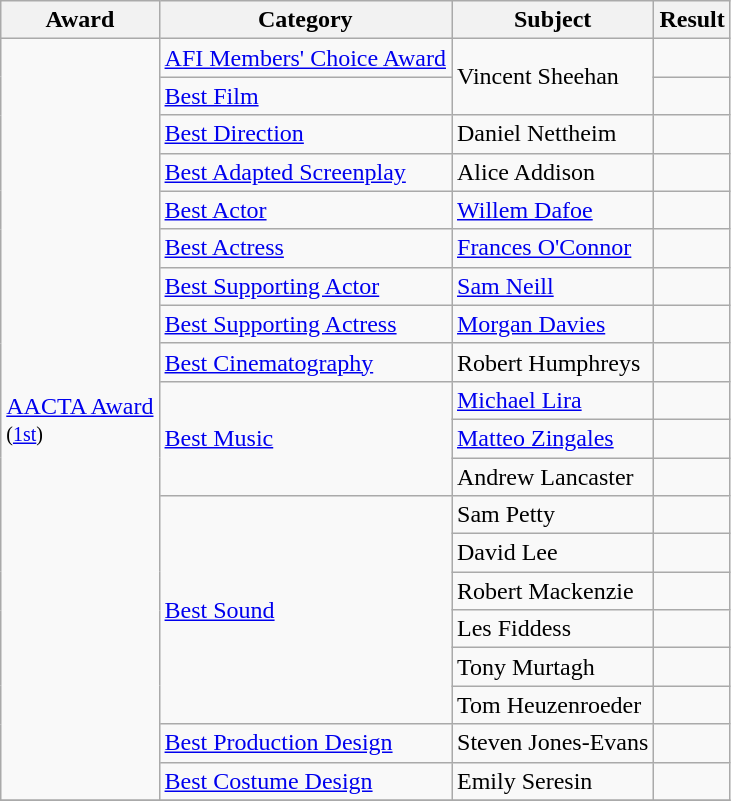<table class="wikitable">
<tr>
<th>Award</th>
<th>Category</th>
<th>Subject</th>
<th>Result</th>
</tr>
<tr>
<td rowspan=20><a href='#'>AACTA Award</a><br><small>(<a href='#'>1st</a>)</small></td>
<td><a href='#'>AFI Members' Choice Award</a></td>
<td rowspan=2>Vincent Sheehan</td>
<td></td>
</tr>
<tr>
<td><a href='#'>Best Film</a></td>
<td></td>
</tr>
<tr>
<td><a href='#'>Best Direction</a></td>
<td>Daniel Nettheim</td>
<td></td>
</tr>
<tr>
<td><a href='#'>Best Adapted Screenplay</a></td>
<td>Alice Addison</td>
<td></td>
</tr>
<tr>
<td><a href='#'>Best Actor</a></td>
<td><a href='#'>Willem Dafoe</a></td>
<td></td>
</tr>
<tr>
<td><a href='#'>Best Actress</a></td>
<td><a href='#'>Frances O'Connor</a></td>
<td></td>
</tr>
<tr>
<td><a href='#'>Best Supporting Actor</a></td>
<td><a href='#'>Sam Neill</a></td>
<td></td>
</tr>
<tr>
<td><a href='#'>Best Supporting Actress</a></td>
<td><a href='#'>Morgan Davies</a></td>
<td></td>
</tr>
<tr>
<td><a href='#'>Best Cinematography</a></td>
<td>Robert Humphreys</td>
<td></td>
</tr>
<tr>
<td rowspan=3><a href='#'>Best Music</a></td>
<td><a href='#'>Michael Lira</a></td>
<td></td>
</tr>
<tr>
<td><a href='#'>Matteo Zingales</a></td>
<td></td>
</tr>
<tr>
<td>Andrew Lancaster</td>
<td></td>
</tr>
<tr>
<td rowspan=6><a href='#'>Best Sound</a></td>
<td>Sam Petty</td>
<td></td>
</tr>
<tr>
<td>David Lee</td>
<td></td>
</tr>
<tr>
<td>Robert Mackenzie</td>
<td></td>
</tr>
<tr>
<td>Les Fiddess</td>
<td></td>
</tr>
<tr>
<td>Tony Murtagh</td>
<td></td>
</tr>
<tr>
<td>Tom Heuzenroeder</td>
<td></td>
</tr>
<tr>
<td><a href='#'>Best Production Design</a></td>
<td>Steven Jones-Evans</td>
<td></td>
</tr>
<tr>
<td><a href='#'>Best Costume Design</a></td>
<td>Emily Seresin</td>
<td></td>
</tr>
<tr>
</tr>
</table>
